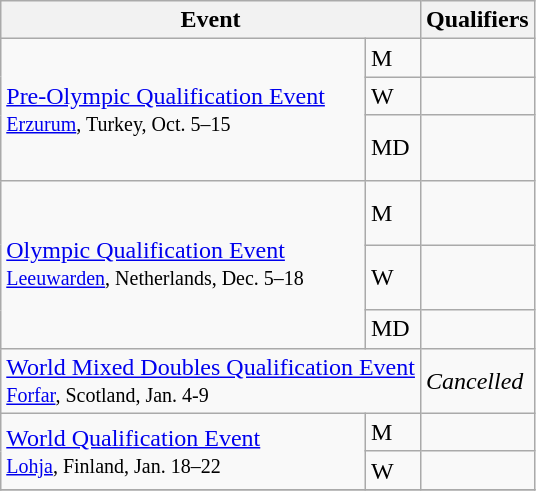<table class="wikitable">
<tr>
<th colspan="2">Event</th>
<th>Qualifiers</th>
</tr>
<tr>
<td rowspan="3"><a href='#'>Pre-Olympic Qualification Event</a> <br> <small><a href='#'>Erzurum</a>, Turkey, Oct. 5–15</small></td>
<td>M</td>
<td><br></td>
</tr>
<tr>
<td>W</td>
<td><br></td>
</tr>
<tr>
<td>MD</td>
<td><br><br></td>
</tr>
<tr>
<td rowspan="3"><a href='#'>Olympic Qualification Event</a> <br> <small><a href='#'>Leeuwarden</a>, Netherlands, Dec. 5–18</small></td>
<td>M</td>
<td><br> <br> </td>
</tr>
<tr>
<td>W</td>
<td><br><br></td>
</tr>
<tr>
<td>MD</td>
<td><br></td>
</tr>
<tr>
<td colspan="2"><a href='#'>World Mixed Doubles Qualification Event</a> <br> <small><a href='#'>Forfar</a>, Scotland, Jan. 4-9</small></td>
<td colspan="2"><em>Cancelled</em></td>
</tr>
<tr>
<td rowspan="2"><a href='#'>World Qualification Event</a> <br> <small><a href='#'>Lohja</a>, Finland, Jan. 18–22</small></td>
<td>M</td>
<td> <br> </td>
</tr>
<tr>
<td>W</td>
<td> <br> </td>
</tr>
<tr>
</tr>
</table>
